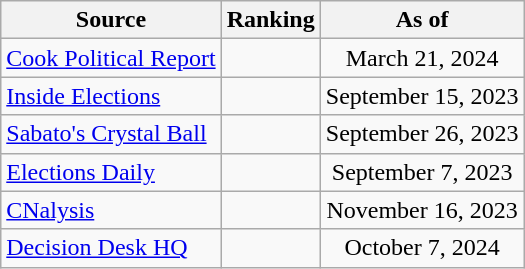<table class="wikitable" style="text-align:center">
<tr>
<th>Source</th>
<th>Ranking</th>
<th>As of</th>
</tr>
<tr>
<td align=left><a href='#'>Cook Political Report</a></td>
<td></td>
<td>March 21, 2024</td>
</tr>
<tr>
<td align=left><a href='#'>Inside Elections</a></td>
<td></td>
<td>September 15, 2023</td>
</tr>
<tr>
<td align=left><a href='#'>Sabato's Crystal Ball</a></td>
<td></td>
<td>September 26, 2023</td>
</tr>
<tr>
<td align=left><a href='#'>Elections Daily</a></td>
<td></td>
<td>September 7, 2023</td>
</tr>
<tr>
<td align=left><a href='#'>CNalysis</a></td>
<td></td>
<td>November 16, 2023</td>
</tr>
<tr>
<td align= left><a href='#'>Decision Desk HQ</a></td>
<td></td>
<td>October 7, 2024</td>
</tr>
</table>
